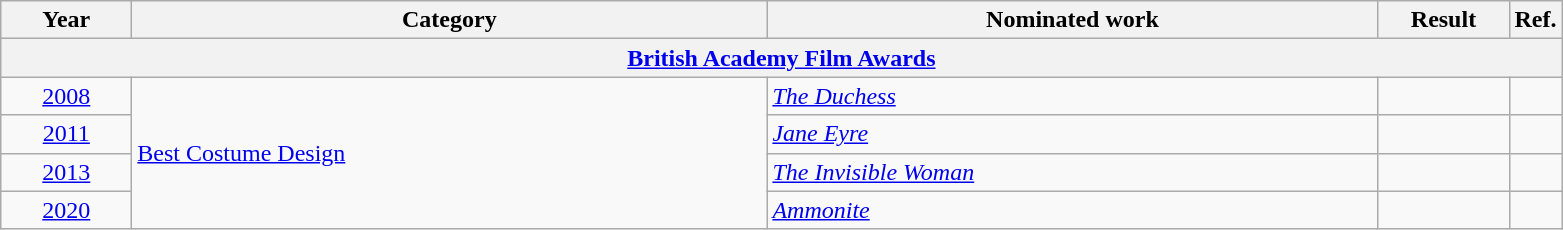<table class=wikitable>
<tr>
<th scope="col" style="width:5em;">Year</th>
<th scope="col" style="width:26em;">Category</th>
<th scope="col" style="width:25em;">Nominated work</th>
<th scope="col" style="width:5em;">Result</th>
<th>Ref.</th>
</tr>
<tr>
<th colspan="5"><a href='#'>British Academy Film Awards</a></th>
</tr>
<tr>
<td style="text-align:center;"><a href='#'>2008</a></td>
<td rowspan="4"><a href='#'>Best Costume Design</a></td>
<td><em><a href='#'>The Duchess</a></em></td>
<td></td>
<td style="text-align:center;"></td>
</tr>
<tr>
<td style="text-align:center;"><a href='#'>2011</a></td>
<td><em><a href='#'>Jane Eyre</a></em></td>
<td></td>
<td style="text-align:center;"></td>
</tr>
<tr>
<td style="text-align:center;"><a href='#'>2013</a></td>
<td><em><a href='#'>The Invisible Woman</a></em></td>
<td></td>
<td style="text-align:center;"></td>
</tr>
<tr>
<td style="text-align:center;"><a href='#'>2020</a></td>
<td><em><a href='#'>Ammonite</a></em></td>
<td></td>
<td style="text-align:center;"></td>
</tr>
</table>
